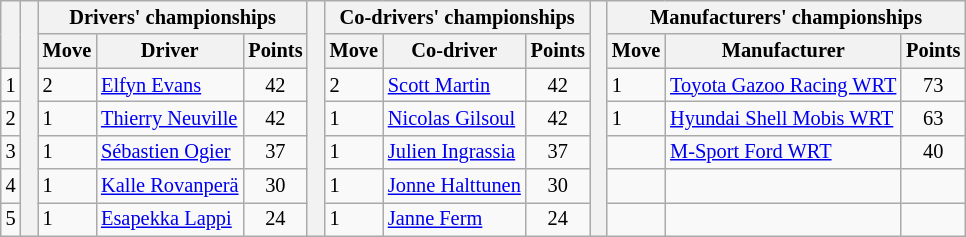<table class="wikitable" style="font-size:85%;">
<tr>
<th rowspan="2"></th>
<th rowspan="7" style="width:5px;"></th>
<th colspan="3">Drivers' championships</th>
<th rowspan="7" style="width:5px;"></th>
<th colspan="3" nowrap>Co-drivers' championships</th>
<th rowspan="7" style="width:5px;"></th>
<th colspan="3" nowrap>Manufacturers' championships</th>
</tr>
<tr>
<th>Move</th>
<th>Driver</th>
<th>Points</th>
<th>Move</th>
<th>Co-driver</th>
<th>Points</th>
<th>Move</th>
<th>Manufacturer</th>
<th>Points</th>
</tr>
<tr>
<td align="center">1</td>
<td> 2</td>
<td><a href='#'>Elfyn Evans</a></td>
<td align="center">42</td>
<td> 2</td>
<td><a href='#'>Scott Martin</a></td>
<td align="center">42</td>
<td> 1</td>
<td nowrap><a href='#'>Toyota Gazoo Racing WRT</a></td>
<td align="center">73</td>
</tr>
<tr>
<td align="center">2</td>
<td> 1</td>
<td><a href='#'>Thierry Neuville</a></td>
<td align="center">42</td>
<td> 1</td>
<td><a href='#'>Nicolas Gilsoul</a></td>
<td align="center">42</td>
<td> 1</td>
<td nowrap><a href='#'>Hyundai Shell Mobis WRT</a></td>
<td align="center">63</td>
</tr>
<tr>
<td align="center">3</td>
<td> 1</td>
<td><a href='#'>Sébastien Ogier</a></td>
<td align="center">37</td>
<td> 1</td>
<td><a href='#'>Julien Ingrassia</a></td>
<td align="center">37</td>
<td></td>
<td><a href='#'>M-Sport Ford WRT</a></td>
<td align="center">40</td>
</tr>
<tr>
<td align="center">4</td>
<td> 1</td>
<td nowrap><a href='#'>Kalle Rovanperä</a></td>
<td align="center">30</td>
<td> 1</td>
<td nowrap><a href='#'>Jonne Halttunen</a></td>
<td align="center">30</td>
<td></td>
<td></td>
<td></td>
</tr>
<tr>
<td align="center">5</td>
<td> 1</td>
<td><a href='#'>Esapekka Lappi</a></td>
<td align="center">24</td>
<td> 1</td>
<td><a href='#'>Janne Ferm</a></td>
<td align="center">24</td>
<td></td>
<td></td>
<td></td>
</tr>
</table>
